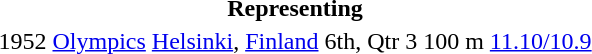<table>
<tr>
<th colspan="6">Representing </th>
</tr>
<tr>
<td>1952</td>
<td><a href='#'>Olympics</a></td>
<td><a href='#'>Helsinki</a>, <a href='#'>Finland</a></td>
<td>6th, Qtr 3</td>
<td>100 m</td>
<td><a href='#'>11.10/10.9</a></td>
</tr>
</table>
